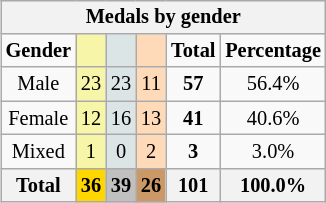<table class=wikitable style="font-size:85%; float:right;text-align:center">
<tr bgcolor=EFEFEF>
<th colspan=6>Medals by gender</th>
</tr>
<tr>
<td><strong>Gender</strong></td>
<td bgcolor=F7F6A8></td>
<td bgcolor=DCE5E5></td>
<td bgcolor=FFDAB9></td>
<td><strong>Total</strong></td>
<td><strong>Percentage</strong></td>
</tr>
<tr>
<td>Male</td>
<td bgcolor=F7F6A8>23</td>
<td bgcolor=DCE5E5>23</td>
<td bgcolor=FFDAB9>11</td>
<td><strong>57</strong></td>
<td>56.4%</td>
</tr>
<tr>
<td>Female</td>
<td bgcolor=F7F6A8>12</td>
<td bgcolor=DCE5E5>16</td>
<td bgcolor=FFDAB9>13</td>
<td><strong>41</strong></td>
<td>40.6%</td>
</tr>
<tr>
<td>Mixed</td>
<td bgcolor=F7F6A8>1</td>
<td bgcolor=DCE5E5>0</td>
<td bgcolor=FFDAB9>2</td>
<td><strong>3</strong></td>
<td>3.0%</td>
</tr>
<tr>
<th>Total</th>
<th style=background:gold>36</th>
<th style=background:silver>39</th>
<th style=background:#C96>26</th>
<th>101</th>
<th>100.0%</th>
</tr>
</table>
